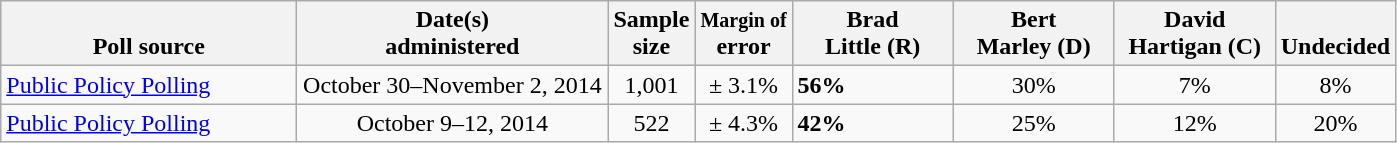<table class="wikitable">
<tr valign= bottom>
<th style="width:190px;">Poll source</th>
<th style="width:200px;">Date(s)<br>administered</th>
<th class=small>Sample<br>size</th>
<th class=small><small>Margin of</small><br>error</th>
<th style="width:100px;">Brad<br>Little (R)</th>
<th style="width:100px;">Bert<br>Marley (D)</th>
<th style="width:100px;">David<br>Hartigan (C)</th>
<th>Undecided</th>
</tr>
<tr>
<td><a href='#'>Public Policy Polling</a></td>
<td align=center>October 30–November 2, 2014</td>
<td align=center>1,001</td>
<td align=center>± 3.1%</td>
<td><strong>56%</strong></td>
<td align=center>30%</td>
<td align=center>7%</td>
<td align=center>8%</td>
</tr>
<tr>
<td><a href='#'>Public Policy Polling</a></td>
<td align=center>October 9–12, 2014</td>
<td align=center>522</td>
<td align=center>± 4.3%</td>
<td><strong>42%</strong></td>
<td align=center>25%</td>
<td align=center>12%</td>
<td align=center>20%</td>
</tr>
</table>
